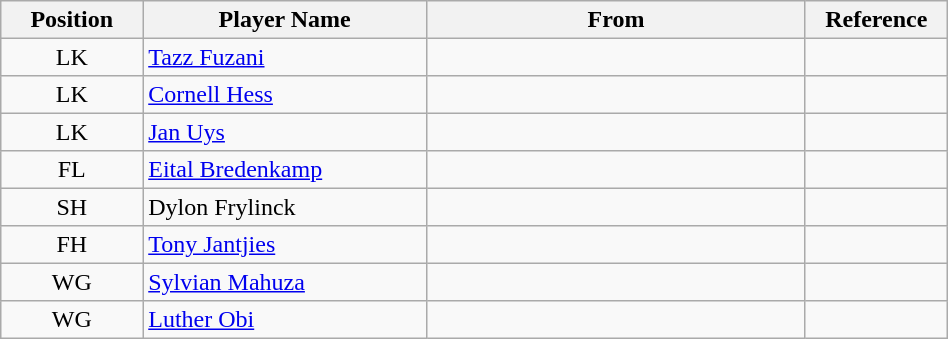<table class="wikitable sortable" style="text-align:left; line-height:110%; font-size:100%; width:50%;">
<tr>
<th width="15%">Position</th>
<th width="30%">Player Name</th>
<th width="40%">From</th>
<th width="15%">Reference</th>
</tr>
<tr>
<td align=center>LK</td>
<td><a href='#'>Tazz Fuzani</a></td>
<td></td>
<td align=center></td>
</tr>
<tr>
<td align=center>LK</td>
<td><a href='#'>Cornell Hess</a></td>
<td></td>
<td align=center></td>
</tr>
<tr>
<td align=center>LK</td>
<td><a href='#'>Jan Uys</a></td>
<td></td>
<td align=center></td>
</tr>
<tr>
<td align=center>FL</td>
<td><a href='#'>Eital Bredenkamp</a></td>
<td></td>
<td align=center></td>
</tr>
<tr>
<td align=center>SH</td>
<td>Dylon Frylinck</td>
<td></td>
<td align=center></td>
</tr>
<tr>
<td align=center>FH</td>
<td><a href='#'>Tony Jantjies</a></td>
<td></td>
<td align=center></td>
</tr>
<tr>
<td align=center>WG</td>
<td><a href='#'>Sylvian Mahuza</a></td>
<td></td>
<td align=center></td>
</tr>
<tr>
<td align=center>WG</td>
<td><a href='#'>Luther Obi</a></td>
<td></td>
<td align=center></td>
</tr>
</table>
